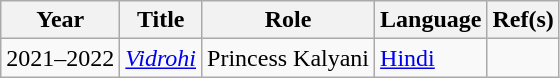<table class="wikitable">
<tr>
<th>Year</th>
<th>Title</th>
<th>Role</th>
<th>Language</th>
<th>Ref(s)</th>
</tr>
<tr>
<td>2021–2022</td>
<td><em><a href='#'>Vidrohi</a></em></td>
<td>Princess Kalyani</td>
<td><a href='#'>Hindi</a></td>
<td></td>
</tr>
</table>
